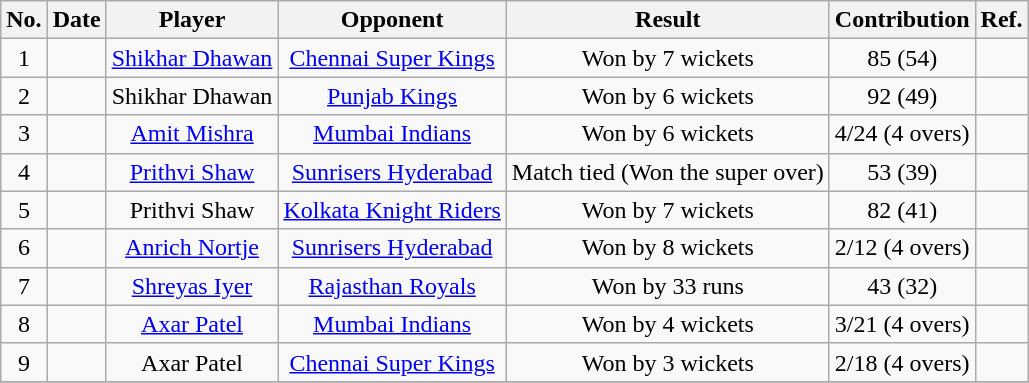<table class="wikitable sortable" style="text-align: center;">
<tr>
<th>No.</th>
<th>Date</th>
<th>Player</th>
<th>Opponent</th>
<th>Result</th>
<th>Contribution</th>
<th>Ref.</th>
</tr>
<tr>
<td>1</td>
<td></td>
<td><a href='#'>Shikhar Dhawan</a></td>
<td><a href='#'>Chennai Super Kings</a></td>
<td>Won by 7 wickets</td>
<td>85 (54)</td>
<td></td>
</tr>
<tr>
<td>2</td>
<td></td>
<td>Shikhar Dhawan</td>
<td><a href='#'>Punjab Kings</a></td>
<td>Won by 6 wickets</td>
<td>92 (49)</td>
<td></td>
</tr>
<tr>
<td>3</td>
<td></td>
<td><a href='#'>Amit Mishra</a></td>
<td><a href='#'>Mumbai Indians</a></td>
<td>Won by 6 wickets</td>
<td>4/24 (4 overs)</td>
<td></td>
</tr>
<tr>
<td>4</td>
<td></td>
<td><a href='#'>Prithvi Shaw</a></td>
<td><a href='#'>Sunrisers Hyderabad</a></td>
<td>Match tied (Won the super over)</td>
<td>53 (39)</td>
<td></td>
</tr>
<tr>
<td>5</td>
<td></td>
<td>Prithvi Shaw</td>
<td><a href='#'>Kolkata Knight Riders</a></td>
<td>Won by 7 wickets</td>
<td>82 (41)</td>
<td></td>
</tr>
<tr>
<td>6</td>
<td></td>
<td><a href='#'>Anrich Nortje</a></td>
<td><a href='#'>Sunrisers Hyderabad</a></td>
<td>Won by 8 wickets</td>
<td>2/12 (4 overs)</td>
<td></td>
</tr>
<tr>
<td>7</td>
<td></td>
<td><a href='#'>Shreyas Iyer</a></td>
<td><a href='#'>Rajasthan Royals</a></td>
<td>Won by 33 runs</td>
<td>43 (32)</td>
<td></td>
</tr>
<tr>
<td>8</td>
<td></td>
<td><a href='#'>Axar Patel</a></td>
<td><a href='#'>Mumbai Indians</a></td>
<td>Won by 4 wickets</td>
<td>3/21 (4 overs)</td>
<td></td>
</tr>
<tr>
<td>9</td>
<td></td>
<td>Axar Patel</td>
<td><a href='#'>Chennai Super Kings</a></td>
<td>Won by 3 wickets</td>
<td>2/18 (4 overs)</td>
<td></td>
</tr>
<tr>
</tr>
</table>
